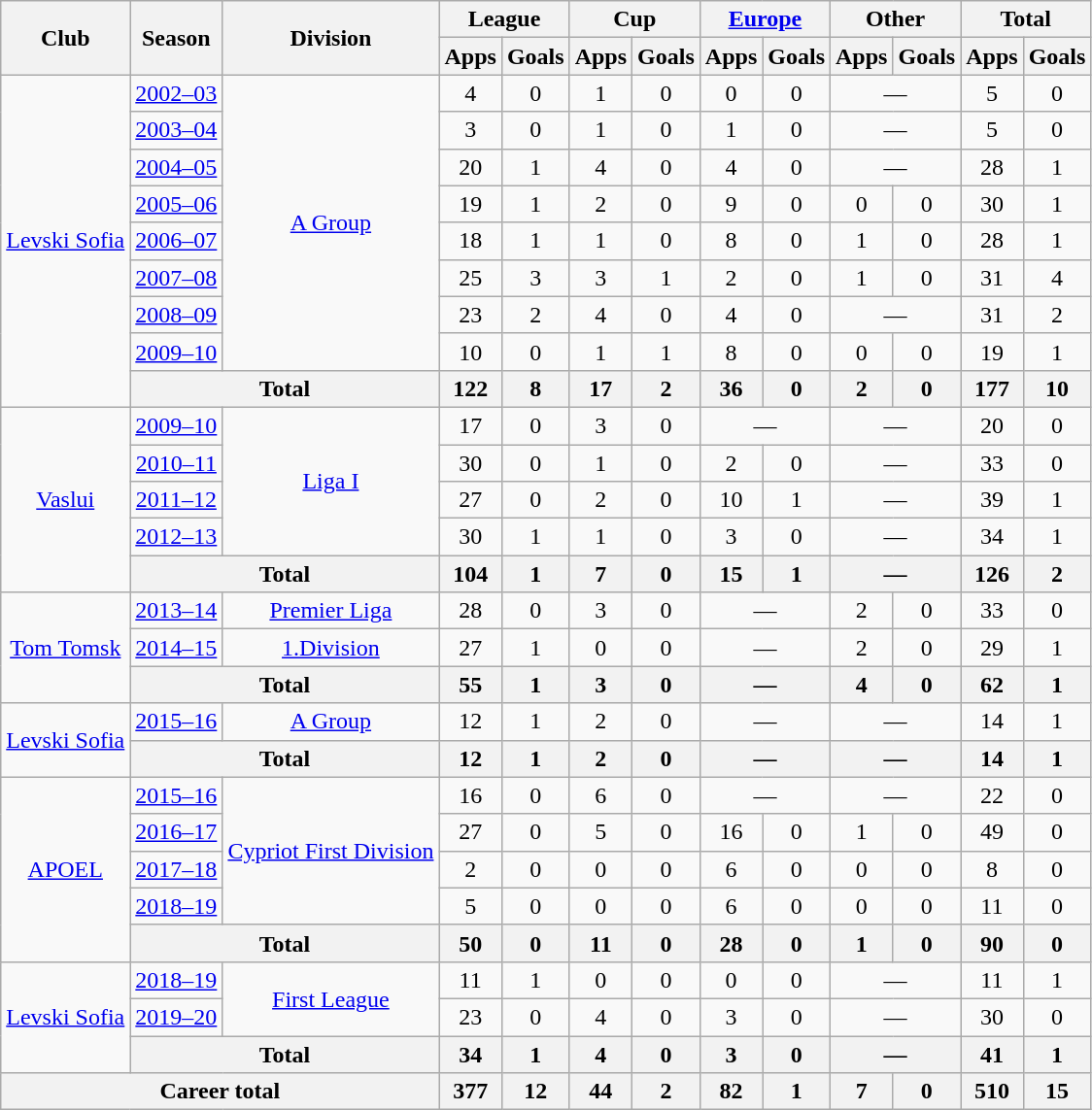<table class="wikitable" style="text-align: center;">
<tr>
<th rowspan="2">Club</th>
<th rowspan="2">Season</th>
<th rowspan="2">Division</th>
<th colspan="2">League</th>
<th colspan="2">Cup</th>
<th colspan="2"><a href='#'>Europe</a></th>
<th colspan="2">Other</th>
<th colspan="2">Total</th>
</tr>
<tr>
<th>Apps</th>
<th>Goals</th>
<th>Apps</th>
<th>Goals</th>
<th>Apps</th>
<th>Goals</th>
<th>Apps</th>
<th>Goals</th>
<th>Apps</th>
<th>Goals</th>
</tr>
<tr>
<td rowspan="9"><a href='#'>Levski Sofia</a></td>
<td><a href='#'>2002–03</a></td>
<td rowspan="8"><a href='#'>A Group</a></td>
<td>4</td>
<td>0</td>
<td>1</td>
<td>0</td>
<td>0</td>
<td>0</td>
<td colspan="2">—</td>
<td>5</td>
<td>0</td>
</tr>
<tr>
<td><a href='#'>2003–04</a></td>
<td>3</td>
<td>0</td>
<td>1</td>
<td>0</td>
<td>1</td>
<td>0</td>
<td colspan="2">—</td>
<td>5</td>
<td>0</td>
</tr>
<tr>
<td><a href='#'>2004–05</a></td>
<td>20</td>
<td>1</td>
<td>4</td>
<td>0</td>
<td>4</td>
<td>0</td>
<td colspan="2">—</td>
<td>28</td>
<td>1</td>
</tr>
<tr>
<td><a href='#'>2005–06</a></td>
<td>19</td>
<td>1</td>
<td>2</td>
<td>0</td>
<td>9</td>
<td>0</td>
<td>0</td>
<td>0</td>
<td>30</td>
<td>1</td>
</tr>
<tr>
<td><a href='#'>2006–07</a></td>
<td>18</td>
<td>1</td>
<td>1</td>
<td>0</td>
<td>8</td>
<td>0</td>
<td>1</td>
<td>0</td>
<td>28</td>
<td>1</td>
</tr>
<tr>
<td><a href='#'>2007–08</a></td>
<td>25</td>
<td>3</td>
<td>3</td>
<td>1</td>
<td>2</td>
<td>0</td>
<td>1</td>
<td>0</td>
<td>31</td>
<td>4</td>
</tr>
<tr>
<td><a href='#'>2008–09</a></td>
<td>23</td>
<td>2</td>
<td>4</td>
<td>0</td>
<td>4</td>
<td>0</td>
<td colspan="2">—</td>
<td>31</td>
<td>2</td>
</tr>
<tr>
<td><a href='#'>2009–10</a></td>
<td>10</td>
<td>0</td>
<td>1</td>
<td>1</td>
<td>8</td>
<td>0</td>
<td>0</td>
<td>0</td>
<td>19</td>
<td>1</td>
</tr>
<tr>
<th colspan="2">Total</th>
<th>122</th>
<th>8</th>
<th>17</th>
<th>2</th>
<th>36</th>
<th>0</th>
<th>2</th>
<th>0</th>
<th>177</th>
<th>10</th>
</tr>
<tr>
<td rowspan="5"><a href='#'>Vaslui</a></td>
<td><a href='#'>2009–10</a></td>
<td rowspan="4"><a href='#'>Liga I</a></td>
<td>17</td>
<td>0</td>
<td>3</td>
<td>0</td>
<td colspan="2">—</td>
<td colspan="2">—</td>
<td>20</td>
<td>0</td>
</tr>
<tr>
<td><a href='#'>2010–11</a></td>
<td>30</td>
<td>0</td>
<td>1</td>
<td>0</td>
<td>2</td>
<td>0</td>
<td colspan="2">—</td>
<td>33</td>
<td>0</td>
</tr>
<tr>
<td><a href='#'>2011–12</a></td>
<td>27</td>
<td>0</td>
<td>2</td>
<td>0</td>
<td>10</td>
<td>1</td>
<td colspan="2">—</td>
<td>39</td>
<td>1</td>
</tr>
<tr>
<td><a href='#'>2012–13</a></td>
<td>30</td>
<td>1</td>
<td>1</td>
<td>0</td>
<td>3</td>
<td>0</td>
<td colspan="2">—</td>
<td>34</td>
<td>1</td>
</tr>
<tr>
<th colspan="2">Total</th>
<th>104</th>
<th>1</th>
<th>7</th>
<th>0</th>
<th>15</th>
<th>1</th>
<th colspan="2">—</th>
<th>126</th>
<th>2</th>
</tr>
<tr>
<td rowspan="3"><a href='#'>Tom Tomsk</a></td>
<td><a href='#'>2013–14</a></td>
<td><a href='#'>Premier Liga</a></td>
<td>28</td>
<td>0</td>
<td>3</td>
<td>0</td>
<td colspan="2">—</td>
<td>2</td>
<td>0</td>
<td>33</td>
<td>0</td>
</tr>
<tr>
<td><a href='#'>2014–15</a></td>
<td><a href='#'>1.Division</a></td>
<td>27</td>
<td>1</td>
<td>0</td>
<td>0</td>
<td colspan="2">—</td>
<td>2</td>
<td>0</td>
<td>29</td>
<td>1</td>
</tr>
<tr>
<th colspan="2">Total</th>
<th>55</th>
<th>1</th>
<th>3</th>
<th>0</th>
<th colspan="2">—</th>
<th>4</th>
<th>0</th>
<th>62</th>
<th>1</th>
</tr>
<tr>
<td rowspan="2"><a href='#'>Levski Sofia</a></td>
<td><a href='#'>2015–16</a></td>
<td><a href='#'>A Group</a></td>
<td>12</td>
<td>1</td>
<td>2</td>
<td>0</td>
<td colspan="2">—</td>
<td colspan="2">—</td>
<td>14</td>
<td>1</td>
</tr>
<tr>
<th colspan="2">Total</th>
<th>12</th>
<th>1</th>
<th>2</th>
<th>0</th>
<th colspan="2">—</th>
<th colspan="2">—</th>
<th>14</th>
<th>1</th>
</tr>
<tr>
<td rowspan="5"><a href='#'>APOEL</a></td>
<td><a href='#'>2015–16</a></td>
<td rowspan="4"><a href='#'>Cypriot First Division</a></td>
<td>16</td>
<td>0</td>
<td>6</td>
<td>0</td>
<td colspan="2">—</td>
<td colspan="2">—</td>
<td>22</td>
<td>0</td>
</tr>
<tr>
<td><a href='#'>2016–17</a></td>
<td>27</td>
<td>0</td>
<td>5</td>
<td>0</td>
<td>16</td>
<td>0</td>
<td>1</td>
<td>0</td>
<td>49</td>
<td>0</td>
</tr>
<tr>
<td><a href='#'>2017–18</a></td>
<td>2</td>
<td>0</td>
<td>0</td>
<td>0</td>
<td>6</td>
<td>0</td>
<td>0</td>
<td>0</td>
<td>8</td>
<td>0</td>
</tr>
<tr>
<td><a href='#'>2018–19</a></td>
<td>5</td>
<td>0</td>
<td>0</td>
<td>0</td>
<td>6</td>
<td>0</td>
<td>0</td>
<td>0</td>
<td>11</td>
<td>0</td>
</tr>
<tr>
<th colspan="2">Total</th>
<th>50</th>
<th>0</th>
<th>11</th>
<th>0</th>
<th>28</th>
<th>0</th>
<th>1</th>
<th>0</th>
<th>90</th>
<th>0</th>
</tr>
<tr>
<td rowspan="3"><a href='#'>Levski Sofia</a></td>
<td><a href='#'>2018–19</a></td>
<td rowspan="2"><a href='#'>First League</a></td>
<td>11</td>
<td>1</td>
<td>0</td>
<td>0</td>
<td>0</td>
<td>0</td>
<td colspan="2">—</td>
<td>11</td>
<td>1</td>
</tr>
<tr>
<td><a href='#'>2019–20</a></td>
<td>23</td>
<td>0</td>
<td>4</td>
<td>0</td>
<td>3</td>
<td>0</td>
<td colspan="2">—</td>
<td>30</td>
<td>0</td>
</tr>
<tr>
<th colspan="2">Total</th>
<th>34</th>
<th>1</th>
<th>4</th>
<th>0</th>
<th>3</th>
<th>0</th>
<th colspan="2">—</th>
<th>41</th>
<th>1</th>
</tr>
<tr>
<th colspan="3">Career total</th>
<th>377</th>
<th>12</th>
<th>44</th>
<th>2</th>
<th>82</th>
<th>1</th>
<th>7</th>
<th>0</th>
<th>510</th>
<th>15</th>
</tr>
</table>
